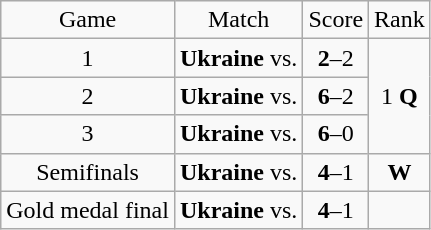<table class="wikitable">
<tr>
<td style="text-align:center;">Game</td>
<td style="text-align:center;">Match</td>
<td style="text-align:center;">Score</td>
<td style="text-align:center;">Rank</td>
</tr>
<tr>
<td style="text-align:center;">1</td>
<td><strong>Ukraine</strong> vs. </td>
<td style="text-align:center;"><strong>2</strong>–2</td>
<td rowspan="3" style="text-align:center;">1 <strong>Q</strong></td>
</tr>
<tr>
<td style="text-align:center;">2</td>
<td><strong>Ukraine</strong> vs. </td>
<td style="text-align:center;"><strong>6</strong>–2</td>
</tr>
<tr>
<td style="text-align:center;">3</td>
<td><strong>Ukraine</strong> vs. </td>
<td style="text-align:center;"><strong>6</strong>–0</td>
</tr>
<tr>
<td style="text-align:center;">Semifinals</td>
<td><strong>Ukraine</strong> vs. </td>
<td style="text-align:center;"><strong>4</strong>–1</td>
<td style="text-align:center;"><strong>W</strong></td>
</tr>
<tr>
<td style="text-align:center;">Gold medal final</td>
<td><strong>Ukraine</strong> vs. </td>
<td style="text-align:center;"><strong>4</strong>–1</td>
<td style="text-align:center;"></td>
</tr>
</table>
